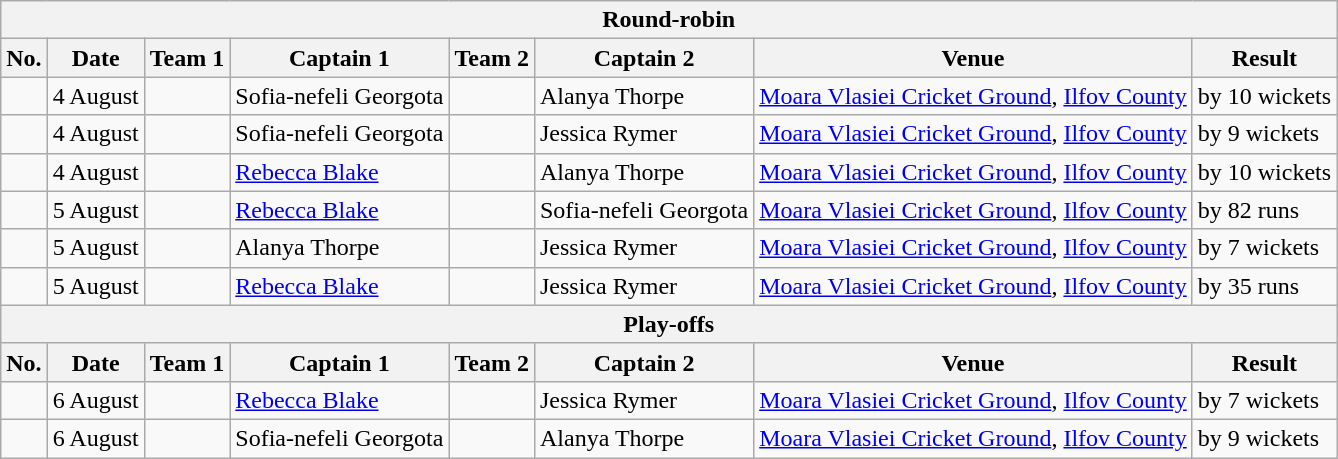<table class="wikitable">
<tr>
<th colspan="9">Round-robin</th>
</tr>
<tr>
<th>No.</th>
<th>Date</th>
<th>Team 1</th>
<th>Captain 1</th>
<th>Team 2</th>
<th>Captain 2</th>
<th>Venue</th>
<th>Result</th>
</tr>
<tr>
<td></td>
<td>4 August</td>
<td></td>
<td>Sofia-nefeli Georgota</td>
<td></td>
<td>Alanya Thorpe</td>
<td><a href='#'>Moara Vlasiei Cricket Ground</a>, <a href='#'>Ilfov County</a></td>
<td> by 10 wickets</td>
</tr>
<tr>
<td></td>
<td>4 August</td>
<td></td>
<td>Sofia-nefeli Georgota</td>
<td></td>
<td>Jessica Rymer</td>
<td><a href='#'>Moara Vlasiei Cricket Ground</a>, <a href='#'>Ilfov County</a></td>
<td> by 9 wickets</td>
</tr>
<tr>
<td></td>
<td>4 August</td>
<td></td>
<td><a href='#'>Rebecca Blake</a></td>
<td></td>
<td>Alanya Thorpe</td>
<td><a href='#'>Moara Vlasiei Cricket Ground</a>, <a href='#'>Ilfov County</a></td>
<td> by 10 wickets</td>
</tr>
<tr>
<td></td>
<td>5 August</td>
<td></td>
<td><a href='#'>Rebecca Blake</a></td>
<td></td>
<td>Sofia-nefeli Georgota</td>
<td><a href='#'>Moara Vlasiei Cricket Ground</a>, <a href='#'>Ilfov County</a></td>
<td> by 82 runs</td>
</tr>
<tr>
<td></td>
<td>5 August</td>
<td></td>
<td>Alanya Thorpe</td>
<td></td>
<td>Jessica Rymer</td>
<td><a href='#'>Moara Vlasiei Cricket Ground</a>, <a href='#'>Ilfov County</a></td>
<td> by 7 wickets</td>
</tr>
<tr>
<td></td>
<td>5 August</td>
<td></td>
<td><a href='#'>Rebecca Blake</a></td>
<td></td>
<td>Jessica Rymer</td>
<td><a href='#'>Moara Vlasiei Cricket Ground</a>, <a href='#'>Ilfov County</a></td>
<td> by 35 runs</td>
</tr>
<tr>
<th colspan="9">Play-offs</th>
</tr>
<tr>
<th>No.</th>
<th>Date</th>
<th>Team 1</th>
<th>Captain 1</th>
<th>Team 2</th>
<th>Captain 2</th>
<th>Venue</th>
<th>Result</th>
</tr>
<tr>
<td></td>
<td>6 August</td>
<td></td>
<td><a href='#'>Rebecca Blake</a></td>
<td></td>
<td>Jessica Rymer</td>
<td><a href='#'>Moara Vlasiei Cricket Ground</a>, <a href='#'>Ilfov County</a></td>
<td> by 7 wickets</td>
</tr>
<tr>
<td></td>
<td>6 August</td>
<td></td>
<td>Sofia-nefeli Georgota</td>
<td></td>
<td>Alanya Thorpe</td>
<td><a href='#'>Moara Vlasiei Cricket Ground</a>, <a href='#'>Ilfov County</a></td>
<td> by 9 wickets</td>
</tr>
</table>
